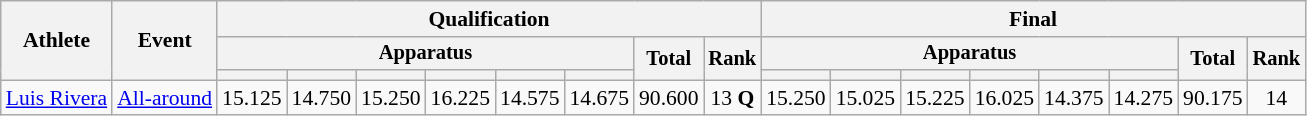<table class="wikitable" style="font-size:90%">
<tr>
<th rowspan=3>Athlete</th>
<th rowspan=3>Event</th>
<th colspan =8>Qualification</th>
<th colspan =8>Final</th>
</tr>
<tr style="font-size:95%">
<th colspan=6>Apparatus</th>
<th rowspan=2>Total</th>
<th rowspan=2>Rank</th>
<th colspan=6>Apparatus</th>
<th rowspan=2>Total</th>
<th rowspan=2>Rank</th>
</tr>
<tr style="font-size:95%">
<th></th>
<th></th>
<th></th>
<th></th>
<th></th>
<th></th>
<th></th>
<th></th>
<th></th>
<th></th>
<th></th>
<th></th>
</tr>
<tr align=center>
<td align=left><a href='#'>Luis Rivera</a></td>
<td align=left><a href='#'>All-around</a></td>
<td>15.125</td>
<td>14.750</td>
<td>15.250</td>
<td>16.225</td>
<td>14.575</td>
<td>14.675</td>
<td>90.600</td>
<td>13 <strong>Q</strong></td>
<td>15.250</td>
<td>15.025</td>
<td>15.225</td>
<td>16.025</td>
<td>14.375</td>
<td>14.275</td>
<td>90.175</td>
<td>14</td>
</tr>
</table>
